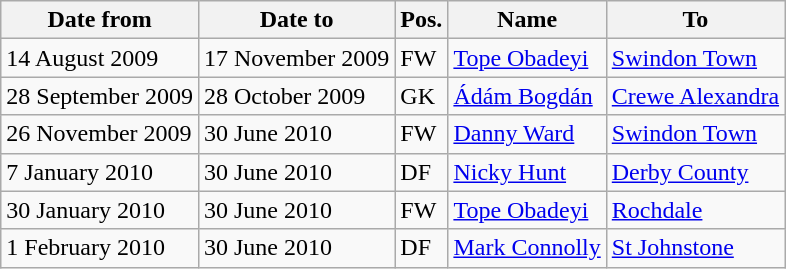<table class="wikitable">
<tr>
<th>Date from</th>
<th>Date to</th>
<th>Pos.</th>
<th>Name</th>
<th>To</th>
</tr>
<tr>
<td>14 August 2009</td>
<td>17 November 2009</td>
<td>FW</td>
<td> <a href='#'>Tope Obadeyi</a></td>
<td> <a href='#'>Swindon Town</a></td>
</tr>
<tr>
<td>28 September 2009</td>
<td>28 October 2009</td>
<td>GK</td>
<td> <a href='#'>Ádám Bogdán</a></td>
<td> <a href='#'>Crewe Alexandra</a></td>
</tr>
<tr>
<td>26 November 2009</td>
<td>30 June 2010</td>
<td>FW</td>
<td> <a href='#'>Danny Ward</a></td>
<td> <a href='#'>Swindon Town</a></td>
</tr>
<tr>
<td>7 January 2010</td>
<td>30 June 2010</td>
<td>DF</td>
<td> <a href='#'>Nicky Hunt</a></td>
<td> <a href='#'>Derby County</a></td>
</tr>
<tr>
<td>30 January 2010</td>
<td>30 June 2010</td>
<td>FW</td>
<td> <a href='#'>Tope Obadeyi</a></td>
<td> <a href='#'>Rochdale</a></td>
</tr>
<tr>
<td>1 February 2010</td>
<td>30 June 2010</td>
<td>DF</td>
<td> <a href='#'>Mark Connolly</a></td>
<td> <a href='#'>St Johnstone</a></td>
</tr>
</table>
